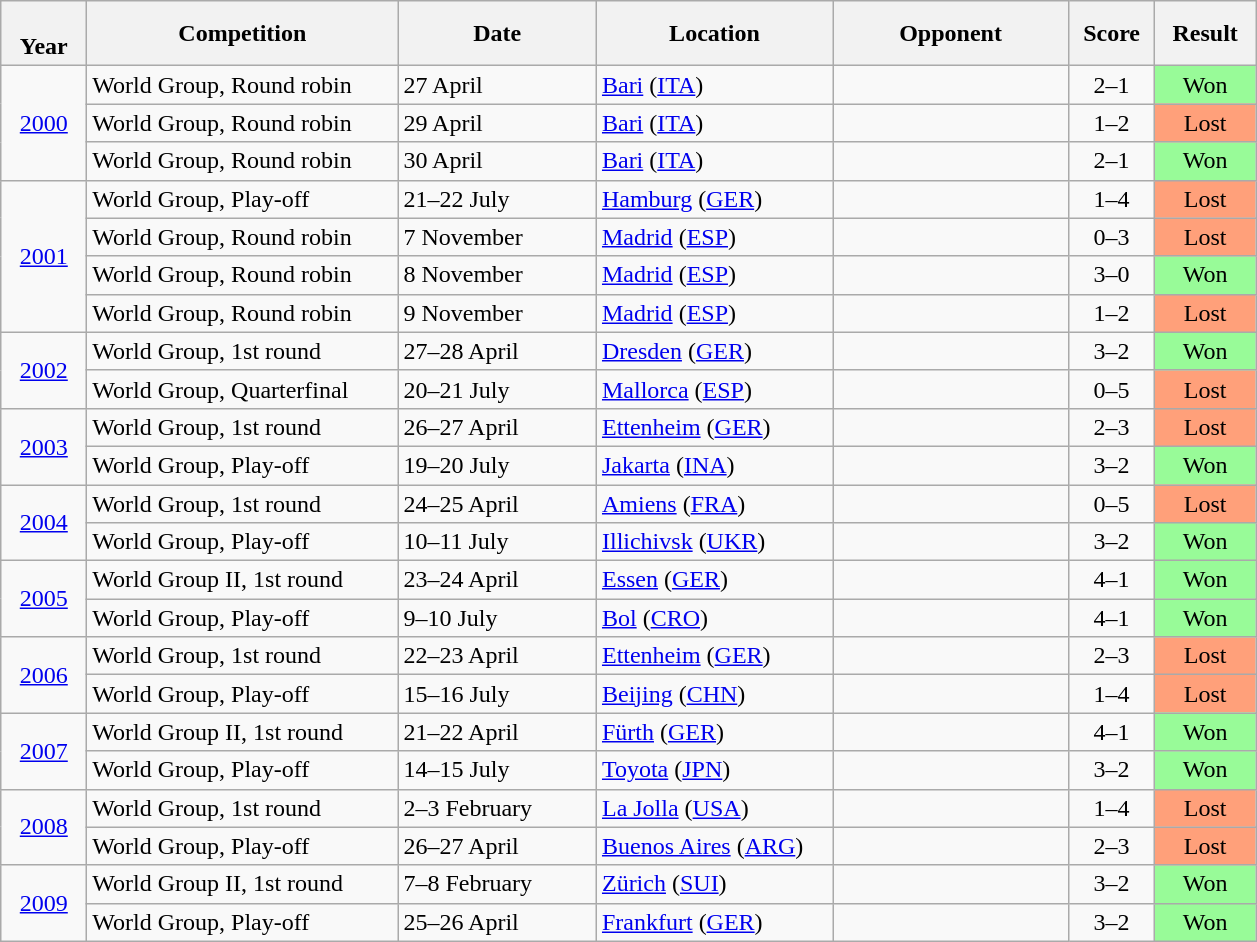<table class="wikitable collapsible collapsed nowrap">
<tr>
<th style="width:50px"><br> Year</th>
<th style="width:200px">Competition</th>
<th style="width:125px">Date</th>
<th style="width:150px">Location</th>
<th style="width:150px">Opponent</th>
<th style="width:50px">Score</th>
<th style="width:60px">Result</th>
</tr>
<tr>
<td align="center" rowspan="3"><a href='#'>2000</a></td>
<td>World Group, Round robin</td>
<td>27 April</td>
<td><a href='#'>Bari</a> (<a href='#'>ITA</a>)</td>
<td></td>
<td align="center">2–1</td>
<td align="center" bgcolor="#98FB98">Won</td>
</tr>
<tr>
<td>World Group, Round robin</td>
<td>29 April</td>
<td><a href='#'>Bari</a> (<a href='#'>ITA</a>)</td>
<td></td>
<td align="center">1–2</td>
<td align="center" bgcolor="#FFA07A">Lost</td>
</tr>
<tr>
<td>World Group, Round robin</td>
<td>30 April</td>
<td><a href='#'>Bari</a> (<a href='#'>ITA</a>)</td>
<td></td>
<td align="center">2–1</td>
<td align="center" bgcolor="#98FB98">Won</td>
</tr>
<tr>
<td align="center" rowspan="4"><a href='#'>2001</a></td>
<td>World Group, Play-off</td>
<td>21–22 July</td>
<td><a href='#'>Hamburg</a> (<a href='#'>GER</a>)</td>
<td></td>
<td align="center">1–4</td>
<td align="center" bgcolor="#FFA07A">Lost</td>
</tr>
<tr>
<td>World Group, Round robin</td>
<td>7 November</td>
<td><a href='#'>Madrid</a> (<a href='#'>ESP</a>)</td>
<td></td>
<td align="center">0–3</td>
<td align="center" bgcolor="#FFA07A">Lost</td>
</tr>
<tr>
<td>World Group, Round robin</td>
<td>8 November</td>
<td><a href='#'>Madrid</a> (<a href='#'>ESP</a>)</td>
<td></td>
<td align="center">3–0</td>
<td align="center" bgcolor="#98FB98">Won</td>
</tr>
<tr>
<td>World Group, Round robin</td>
<td>9 November</td>
<td><a href='#'>Madrid</a> (<a href='#'>ESP</a>)</td>
<td></td>
<td align="center">1–2</td>
<td align="center" bgcolor="#FFA07A">Lost</td>
</tr>
<tr>
<td align="center" rowspan="2"><a href='#'>2002</a></td>
<td>World Group, 1st round</td>
<td>27–28 April</td>
<td><a href='#'>Dresden</a> (<a href='#'>GER</a>)</td>
<td></td>
<td align="center">3–2</td>
<td align="center" bgcolor="#98FB98">Won</td>
</tr>
<tr>
<td>World Group, Quarterfinal</td>
<td>20–21 July</td>
<td><a href='#'>Mallorca</a> (<a href='#'>ESP</a>)</td>
<td></td>
<td align="center">0–5</td>
<td align="center" bgcolor="#FFA07A">Lost</td>
</tr>
<tr>
<td align="center" rowspan="2"><a href='#'>2003</a></td>
<td>World Group, 1st round</td>
<td>26–27 April</td>
<td><a href='#'>Ettenheim</a> (<a href='#'>GER</a>)</td>
<td></td>
<td align="center">2–3</td>
<td align="center" bgcolor="#FFA07A">Lost</td>
</tr>
<tr>
<td>World Group, Play-off</td>
<td>19–20 July</td>
<td><a href='#'>Jakarta</a> (<a href='#'>INA</a>)</td>
<td></td>
<td align="center">3–2</td>
<td align="center" bgcolor="#98FB98">Won</td>
</tr>
<tr>
<td align="center" rowspan="2"><a href='#'>2004</a></td>
<td>World Group, 1st round</td>
<td>24–25 April</td>
<td><a href='#'>Amiens</a> (<a href='#'>FRA</a>)</td>
<td></td>
<td align="center">0–5</td>
<td align="center" bgcolor="#FFA07A">Lost</td>
</tr>
<tr>
<td>World Group, Play-off</td>
<td>10–11 July</td>
<td><a href='#'>Illichivsk</a> (<a href='#'>UKR</a>)</td>
<td></td>
<td align="center">3–2</td>
<td align="center" bgcolor="#98FB98">Won</td>
</tr>
<tr>
<td align="center" rowspan="2"><a href='#'>2005</a></td>
<td>World Group II, 1st round</td>
<td>23–24 April</td>
<td><a href='#'>Essen</a> (<a href='#'>GER</a>)</td>
<td></td>
<td align="center">4–1</td>
<td align="center" bgcolor="#98FB98">Won</td>
</tr>
<tr>
<td>World Group, Play-off</td>
<td>9–10 July</td>
<td><a href='#'>Bol</a> (<a href='#'>CRO</a>)</td>
<td></td>
<td align="center">4–1</td>
<td align="center" bgcolor="#98FB98">Won</td>
</tr>
<tr>
<td align="center" rowspan="2"><a href='#'>2006</a></td>
<td>World Group, 1st round</td>
<td>22–23 April</td>
<td><a href='#'>Ettenheim</a> (<a href='#'>GER</a>)</td>
<td></td>
<td align="center">2–3</td>
<td align="center" bgcolor="#FFA07A">Lost</td>
</tr>
<tr>
<td>World Group, Play-off</td>
<td>15–16 July</td>
<td><a href='#'>Beijing</a> (<a href='#'>CHN</a>)</td>
<td></td>
<td align="center">1–4</td>
<td align="center" bgcolor="#FFA07A">Lost</td>
</tr>
<tr>
<td align="center" rowspan="2"><a href='#'>2007</a></td>
<td>World Group II, 1st round</td>
<td>21–22 April</td>
<td><a href='#'>Fürth</a> (<a href='#'>GER</a>)</td>
<td></td>
<td align="center">4–1</td>
<td align="center" bgcolor="#98FB98">Won</td>
</tr>
<tr>
<td>World Group, Play-off</td>
<td>14–15 July</td>
<td><a href='#'>Toyota</a> (<a href='#'>JPN</a>)</td>
<td></td>
<td align="center">3–2</td>
<td align="center" bgcolor="#98FB98">Won</td>
</tr>
<tr>
<td align="center" rowspan="2"><a href='#'>2008</a></td>
<td>World Group, 1st round</td>
<td>2–3 February</td>
<td><a href='#'>La Jolla</a> (<a href='#'>USA</a>)</td>
<td></td>
<td align="center">1–4</td>
<td align="center" bgcolor="#FFA07A">Lost</td>
</tr>
<tr>
<td>World Group, Play-off</td>
<td>26–27 April</td>
<td><a href='#'>Buenos Aires</a> (<a href='#'>ARG</a>)</td>
<td></td>
<td align="center">2–3</td>
<td align="center" bgcolor="#FFA07A">Lost</td>
</tr>
<tr>
<td align="center" rowspan="2"><a href='#'>2009</a></td>
<td>World Group II, 1st round</td>
<td>7–8 February</td>
<td><a href='#'>Zürich</a> (<a href='#'>SUI</a>)</td>
<td></td>
<td align="center">3–2</td>
<td align="center" bgcolor="#98FB98">Won</td>
</tr>
<tr>
<td>World Group, Play-off</td>
<td>25–26 April</td>
<td><a href='#'>Frankfurt</a> (<a href='#'>GER</a>)</td>
<td></td>
<td align="center">3–2</td>
<td align="center" bgcolor="#98FB98">Won</td>
</tr>
</table>
